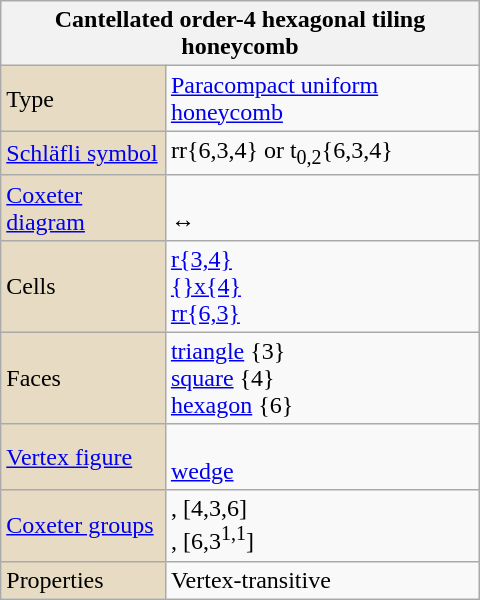<table class="wikitable" align="right" style="margin-left:10px" width="320">
<tr>
<th bgcolor=#e7dcc3 colspan=2>Cantellated order-4 hexagonal tiling honeycomb</th>
</tr>
<tr>
<td bgcolor=#e7dcc3>Type</td>
<td><a href='#'>Paracompact uniform honeycomb</a></td>
</tr>
<tr>
<td bgcolor=#e7dcc3><a href='#'>Schläfli symbol</a></td>
<td>rr{6,3,4} or t<sub>0,2</sub>{6,3,4}</td>
</tr>
<tr>
<td bgcolor=#e7dcc3><a href='#'>Coxeter diagram</a></td>
<td><br> ↔ </td>
</tr>
<tr>
<td bgcolor=#e7dcc3>Cells</td>
<td><a href='#'>r{3,4}</a> <br><a href='#'>{}x{4}</a> <br><a href='#'>rr{6,3}</a> </td>
</tr>
<tr>
<td bgcolor=#e7dcc3>Faces</td>
<td><a href='#'>triangle</a> {3}<br><a href='#'>square</a> {4}<br><a href='#'>hexagon</a> {6}</td>
</tr>
<tr>
<td bgcolor=#e7dcc3><a href='#'>Vertex figure</a></td>
<td><br><a href='#'>wedge</a></td>
</tr>
<tr>
<td bgcolor=#e7dcc3><a href='#'>Coxeter groups</a></td>
<td>, [4,3,6]<br>, [6,3<sup>1,1</sup>]</td>
</tr>
<tr>
<td bgcolor=#e7dcc3>Properties</td>
<td>Vertex-transitive</td>
</tr>
</table>
